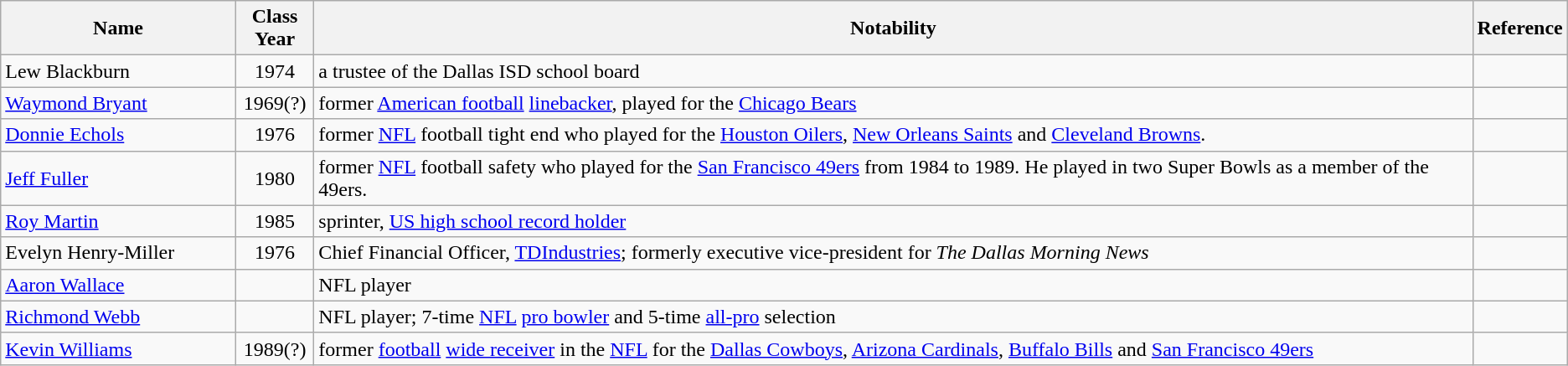<table class="wikitable sortable" >
<tr>
<th style="width:15%;">Name</th>
<th style="width:5%;">Class Year</th>
<th style="width:*;" class="unsortable">Notability</th>
<th style="width:5%;" class="unsortable">Reference</th>
</tr>
<tr>
<td data-sort-value="Blackburn, Lew">Lew Blackburn</td>
<td style="text-align:center;">1974</td>
<td>a trustee of the Dallas ISD school board</td>
<td style="text-align:center;"></td>
</tr>
<tr>
<td data-sort-value="Bryant, Waymond"><a href='#'>Waymond Bryant</a></td>
<td style="text-align:center;">1969(?)</td>
<td>former <a href='#'>American football</a> <a href='#'>linebacker</a>, played for the <a href='#'>Chicago Bears</a></td>
<td style="text-align:center;"></td>
</tr>
<tr>
<td data-sort-value="Echols, Donnie"><a href='#'>Donnie Echols</a></td>
<td style="text-align:center;">1976</td>
<td>former <a href='#'>NFL</a> football tight end who played for the <a href='#'>Houston Oilers</a>, <a href='#'>New Orleans Saints</a> and <a href='#'>Cleveland Browns</a>.</td>
<td style="text-align:center;"></td>
</tr>
<tr>
<td data-sort-value="Fuller, Jeff"><a href='#'>Jeff Fuller</a></td>
<td style="text-align:center;">1980</td>
<td>former <a href='#'>NFL</a> football safety who played for the <a href='#'>San Francisco 49ers</a> from 1984 to 1989. He played in two Super Bowls as a member of the 49ers.</td>
<td style="text-align:center;"></td>
</tr>
<tr>
<td data-sort-value="Martin, Roy"><a href='#'>Roy Martin</a></td>
<td style="text-align:center;">1985</td>
<td>sprinter, <a href='#'>US high school record holder</a></td>
<td style="text-align:center;"></td>
</tr>
<tr>
<td data-sort-value="Henry-Miller, Evelyn">Evelyn Henry-Miller</td>
<td style="text-align:center;">1976</td>
<td>Chief Financial Officer, <a href='#'>TDIndustries</a>; formerly executive vice-president for <em>The Dallas Morning News</em></td>
<td style="text-align:center;"></td>
</tr>
<tr>
<td data-sort-value="Wallace, Aaron"><a href='#'>Aaron Wallace</a></td>
<td style="text-align:center;"></td>
<td>NFL player</td>
<td style="text-align:center;"></td>
</tr>
<tr>
<td data-sort-value="Webb, Richmond"><a href='#'>Richmond Webb</a></td>
<td style="text-align:center;"></td>
<td>NFL player; 7-time <a href='#'>NFL</a> <a href='#'>pro bowler</a> and 5-time <a href='#'>all-pro</a> selection</td>
<td style="text-align:center;"></td>
</tr>
<tr>
<td data-sort-value="Williams, Kevin"><a href='#'>Kevin Williams</a></td>
<td style="text-align:center;">1989(?)</td>
<td>former <a href='#'>football</a> <a href='#'>wide receiver</a> in the <a href='#'>NFL</a> for the <a href='#'>Dallas Cowboys</a>, <a href='#'>Arizona Cardinals</a>, <a href='#'>Buffalo Bills</a> and <a href='#'>San Francisco 49ers</a></td>
<td style="text-align:center;"></td>
</tr>
</table>
